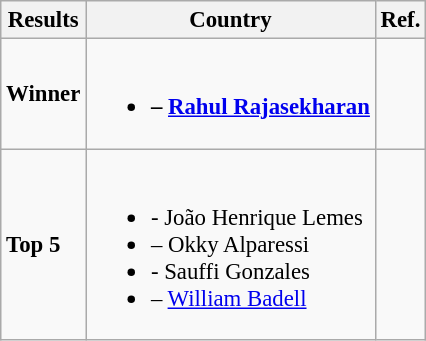<table class="wikitable sortable" style="font-size: 95%;">
<tr>
<th>Results</th>
<th>Country</th>
<th>Ref.</th>
</tr>
<tr>
<td><strong>Winner</strong></td>
<td><br><ul><li><strong> – <a href='#'>Rahul Rajasekharan</a></strong></li></ul></td>
<td></td>
</tr>
<tr>
<td><strong>Top 5</strong></td>
<td><br><ul><li><strong></strong> - João Henrique Lemes</li><li><strong></strong> – Okky Alparessi</li><li><strong></strong> - Sauffi Gonzales</li><li><strong></strong> – <a href='#'>William Badell</a></li></ul></td>
<td></td>
</tr>
</table>
